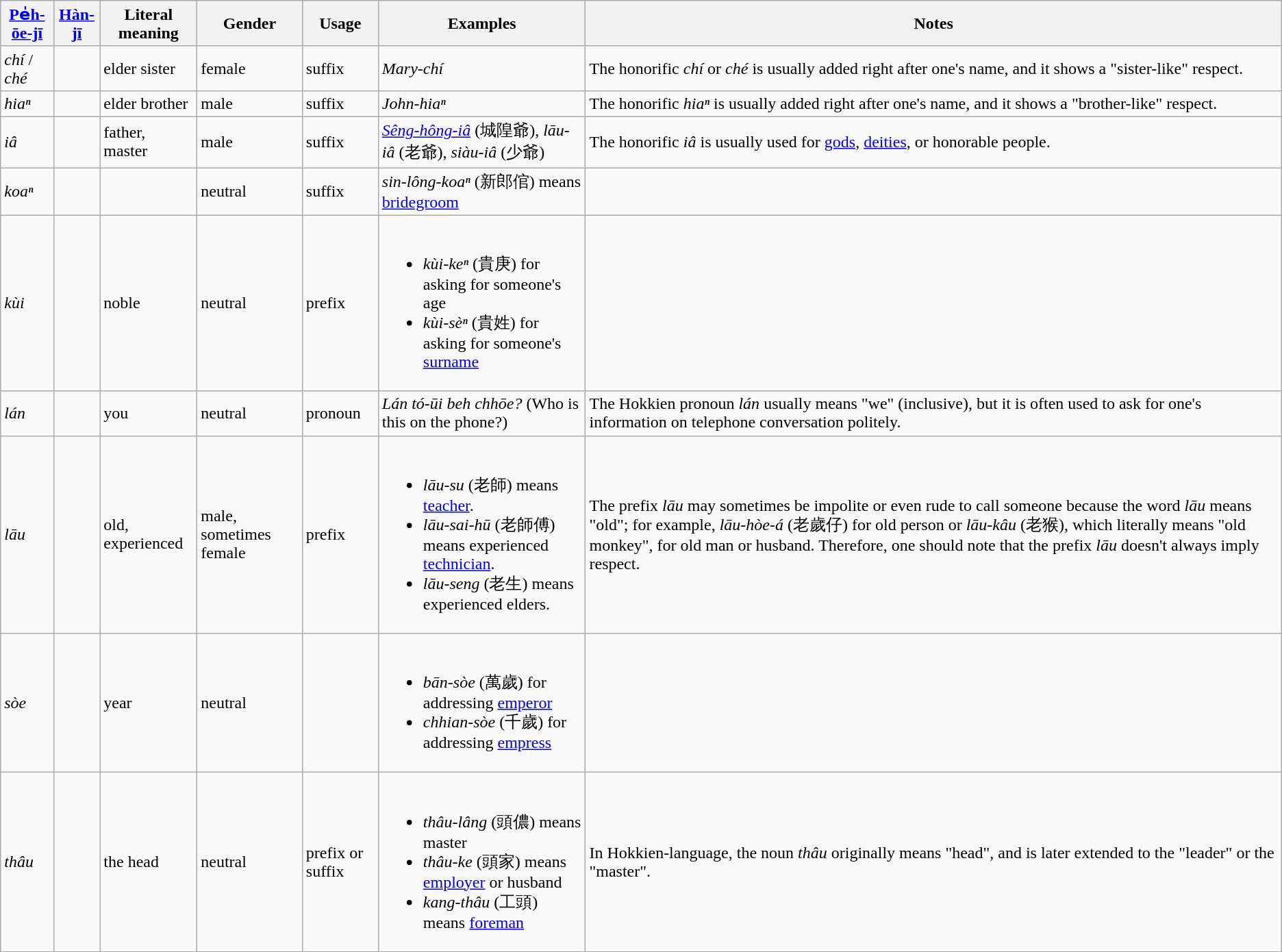<table class="wikitable">
<tr>
<th><a href='#'>Pe̍h-ōe-jī</a></th>
<th><a href='#'>Hàn-jī</a></th>
<th>Literal meaning</th>
<th>Gender</th>
<th>Usage</th>
<th>Examples</th>
<th>Notes</th>
</tr>
<tr>
<td><em>chí</em> / <em>ché</em></td>
<td></td>
<td>elder sister</td>
<td>female</td>
<td>suffix</td>
<td><em>Mary-chí</em></td>
<td>The honorific <em>chí</em> or <em>ché</em> is usually added right after one's name, and it shows a "sister-like" respect.</td>
</tr>
<tr>
<td><em>hiaⁿ</em></td>
<td></td>
<td>elder brother</td>
<td>male</td>
<td>suffix</td>
<td><em>John-hiaⁿ</em></td>
<td>The honorific <em>hiaⁿ</em> is usually added right after one's name, and it shows a "brother-like" respect.</td>
</tr>
<tr>
<td><em>iâ</em></td>
<td></td>
<td>father, master</td>
<td>male</td>
<td>suffix</td>
<td><a href='#'><em>Sêng-hông-iâ</em></a> (城隍爺), <em>lāu-iâ</em> (老爺), <em>siàu-iâ</em> (少爺)</td>
<td>The honorific <em>iâ</em> is usually used for <a href='#'>gods</a>, <a href='#'>deities</a>, or honorable people.</td>
</tr>
<tr>
<td><em>koaⁿ</em></td>
<td></td>
<td></td>
<td>neutral</td>
<td>suffix</td>
<td><em>sin-lông-koaⁿ</em> (新郎倌) means <a href='#'>bridegroom</a></td>
<td></td>
</tr>
<tr>
<td><em>kùi</em></td>
<td></td>
<td>noble</td>
<td>neutral</td>
<td>prefix</td>
<td><br><ul><li><em>kùi-keⁿ</em> (貴庚) for asking for someone's age</li><li><em>kùi-sèⁿ</em> (貴姓) for asking for someone's <a href='#'>surname</a></li></ul></td>
<td></td>
</tr>
<tr>
<td><em>lán</em></td>
<td></td>
<td>you</td>
<td>neutral</td>
<td>pronoun</td>
<td><em>Lán tó-ūi beh chhōe?</em> (Who is this on the phone?)</td>
<td>The Hokkien pronoun <em>lán</em> usually means "we" (inclusive), but it is often used to ask for one's information on telephone conversation politely.</td>
</tr>
<tr>
<td><em>lāu</em></td>
<td></td>
<td>old, experienced</td>
<td>male, sometimes female</td>
<td>prefix</td>
<td><br><ul><li><em>lāu-su</em> (老師) means <a href='#'>teacher</a>.</li><li><em>lāu-sai-hū</em> (老師傅) means experienced <a href='#'>technician</a>.</li><li><em>lāu-seng</em> (老生) means experienced elders.</li></ul></td>
<td>The prefix <em>lāu</em> may sometimes be impolite or even rude to call someone because the word <em>lāu</em> means "old"; for example, <em>lāu-hòe-á</em> (老歲仔) for old person or <em>lāu-kâu</em> (老猴), which literally means "old monkey", for old man or husband. Therefore, one should note that the prefix <em>lāu</em> doesn't always imply respect.</td>
</tr>
<tr>
<td><em>sòe</em></td>
<td></td>
<td>year</td>
<td>neutral</td>
<td></td>
<td><br><ul><li><em>bān-sòe</em> (萬歲) for addressing <a href='#'>emperor</a></li><li><em>chhian-sòe</em> (千歲) for addressing <a href='#'>empress</a></li></ul></td>
<td></td>
</tr>
<tr>
<td><em>thâu</em></td>
<td></td>
<td>the head</td>
<td>neutral</td>
<td>prefix or suffix</td>
<td><br><ul><li><em>thâu-lâng</em> (頭儂) means master</li><li><em>thâu-ke</em> (頭家) means <a href='#'>employer</a> or husband</li><li><em>kang-thâu</em> (工頭) means <a href='#'>foreman</a></li></ul></td>
<td>In Hokkien-language, the noun <em>thâu</em> originally means "head", and is later extended to the "leader" or the "master".</td>
</tr>
</table>
